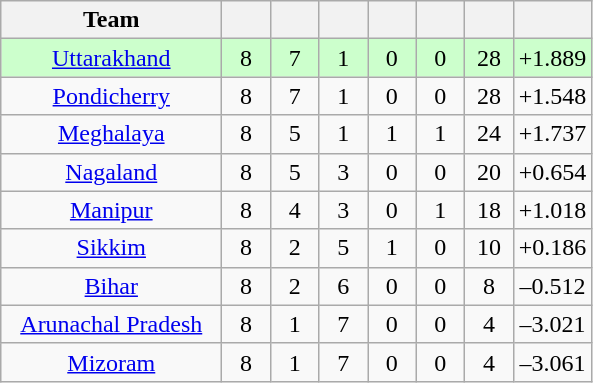<table class="wikitable" style="text-align:center">
<tr>
<th style="width:140px;">Team</th>
<th style="width:25px;"></th>
<th style="width:25px;"></th>
<th style="width:25px;"></th>
<th style="width:25px;"></th>
<th style="width:25px;"></th>
<th style="width:25px;"></th>
<th style="width:40px;"></th>
</tr>
<tr style="background:#cfc;">
<td><a href='#'>Uttarakhand</a></td>
<td>8</td>
<td>7</td>
<td>1</td>
<td>0</td>
<td>0</td>
<td>28</td>
<td>+1.889</td>
</tr>
<tr>
<td><a href='#'>Pondicherry</a></td>
<td>8</td>
<td>7</td>
<td>1</td>
<td>0</td>
<td>0</td>
<td>28</td>
<td>+1.548</td>
</tr>
<tr>
<td><a href='#'>Meghalaya</a></td>
<td>8</td>
<td>5</td>
<td>1</td>
<td>1</td>
<td>1</td>
<td>24</td>
<td>+1.737</td>
</tr>
<tr>
<td><a href='#'>Nagaland</a></td>
<td>8</td>
<td>5</td>
<td>3</td>
<td>0</td>
<td>0</td>
<td>20</td>
<td>+0.654</td>
</tr>
<tr>
<td><a href='#'>Manipur</a></td>
<td>8</td>
<td>4</td>
<td>3</td>
<td>0</td>
<td>1</td>
<td>18</td>
<td>+1.018</td>
</tr>
<tr>
<td><a href='#'>Sikkim</a></td>
<td>8</td>
<td>2</td>
<td>5</td>
<td>1</td>
<td>0</td>
<td>10</td>
<td>+0.186</td>
</tr>
<tr>
<td><a href='#'>Bihar</a></td>
<td>8</td>
<td>2</td>
<td>6</td>
<td>0</td>
<td>0</td>
<td>8</td>
<td>–0.512</td>
</tr>
<tr>
<td><a href='#'>Arunachal Pradesh</a></td>
<td>8</td>
<td>1</td>
<td>7</td>
<td>0</td>
<td>0</td>
<td>4</td>
<td>–3.021</td>
</tr>
<tr>
<td><a href='#'>Mizoram</a></td>
<td>8</td>
<td>1</td>
<td>7</td>
<td>0</td>
<td>0</td>
<td>4</td>
<td>–3.061</td>
</tr>
</table>
